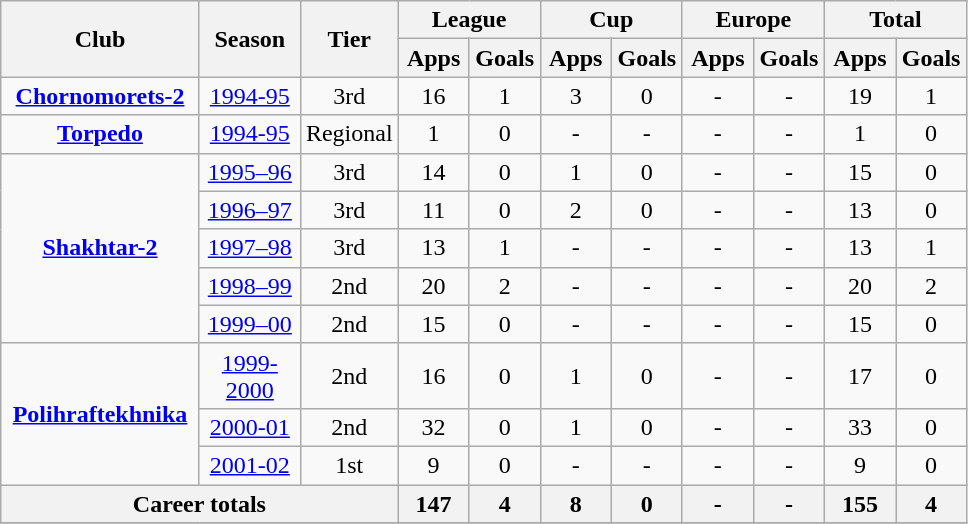<table class="wikitable" style="font-size:100%; text-align: center;">
<tr>
<th rowspan="2" width="125">Club</th>
<th rowspan="2" width="60">Season</th>
<th rowspan="2">Tier</th>
<th colspan="2">League</th>
<th colspan="2">Cup</th>
<th colspan="2">Europe</th>
<th colspan="2">Total</th>
</tr>
<tr>
<th width="40">Apps</th>
<th width="40">Goals</th>
<th width="40">Apps</th>
<th width="40">Goals</th>
<th width="40">Apps</th>
<th width="40">Goals</th>
<th width="40">Apps</th>
<th width="40">Goals</th>
</tr>
<tr>
<td rowspan="1"><strong><a href='#'>Chornomorets-2</a></strong></td>
<td><a href='#'>1994-95</a></td>
<td>3rd</td>
<td>16</td>
<td>1</td>
<td>3</td>
<td>0</td>
<td>-</td>
<td>-</td>
<td>19</td>
<td>1</td>
</tr>
<tr>
<td rowspan="1"><strong><a href='#'>Torpedo</a></strong></td>
<td><a href='#'>1994-95</a></td>
<td>Regional</td>
<td>1</td>
<td>0</td>
<td>-</td>
<td>-</td>
<td>-</td>
<td>-</td>
<td>1</td>
<td>0</td>
</tr>
<tr>
<td rowspan="5"><strong><a href='#'>Shakhtar-2</a></strong></td>
<td><a href='#'>1995–96</a></td>
<td>3rd</td>
<td>14</td>
<td>0</td>
<td>1</td>
<td>0</td>
<td>-</td>
<td>-</td>
<td>15</td>
<td>0</td>
</tr>
<tr>
<td><a href='#'>1996–97</a></td>
<td>3rd</td>
<td>11</td>
<td>0</td>
<td>2</td>
<td>0</td>
<td>-</td>
<td>-</td>
<td>13</td>
<td>0</td>
</tr>
<tr>
<td><a href='#'>1997–98</a></td>
<td>3rd</td>
<td>13</td>
<td>1</td>
<td>-</td>
<td>-</td>
<td>-</td>
<td>-</td>
<td>13</td>
<td>1</td>
</tr>
<tr>
<td><a href='#'>1998–99</a></td>
<td>2nd</td>
<td>20</td>
<td>2</td>
<td>-</td>
<td>-</td>
<td>-</td>
<td>-</td>
<td>20</td>
<td>2</td>
</tr>
<tr>
<td><a href='#'>1999–00</a></td>
<td>2nd</td>
<td>15</td>
<td>0</td>
<td>-</td>
<td>-</td>
<td>-</td>
<td>-</td>
<td>15</td>
<td>0</td>
</tr>
<tr>
<td rowspan="3"><strong><a href='#'>Polihraftekhnika</a></strong></td>
<td><a href='#'>1999-2000</a></td>
<td>2nd</td>
<td>16</td>
<td>0</td>
<td>1</td>
<td>0</td>
<td>-</td>
<td>-</td>
<td>17</td>
<td>0</td>
</tr>
<tr>
<td><a href='#'>2000-01</a></td>
<td>2nd</td>
<td>32</td>
<td>0</td>
<td>1</td>
<td>0</td>
<td>-</td>
<td>-</td>
<td>33</td>
<td>0</td>
</tr>
<tr>
<td><a href='#'>2001-02</a></td>
<td>1st</td>
<td>9</td>
<td>0</td>
<td>-</td>
<td>-</td>
<td>-</td>
<td>-</td>
<td>9</td>
<td>0</td>
</tr>
<tr>
<th colspan="3">Career totals</th>
<th>147</th>
<th>4</th>
<th>8</th>
<th>0</th>
<th>-</th>
<th>-</th>
<th>155</th>
<th>4</th>
</tr>
<tr>
</tr>
</table>
